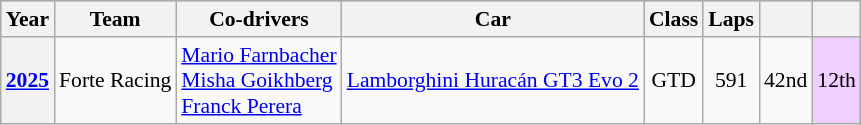<table class="wikitable" style="text-align:center; font-size:90%;">
<tr style="background:#ABBBDD;">
<th>Year</th>
<th>Team</th>
<th>Co-drivers</th>
<th>Car</th>
<th>Class</th>
<th>Laps</th>
<th></th>
<th></th>
</tr>
<tr>
<th><a href='#'>2025</a></th>
<td align="left"> Forte Racing</td>
<td align="left"> <a href='#'>Mario Farnbacher</a><br> <a href='#'>Misha Goikhberg</a><br> <a href='#'>Franck Perera</a></td>
<td align="left"><a href='#'>Lamborghini Huracán GT3 Evo 2</a></td>
<td>GTD</td>
<td>591</td>
<td>42nd</td>
<td style="background:#EFCFFF;">12th</td>
</tr>
</table>
